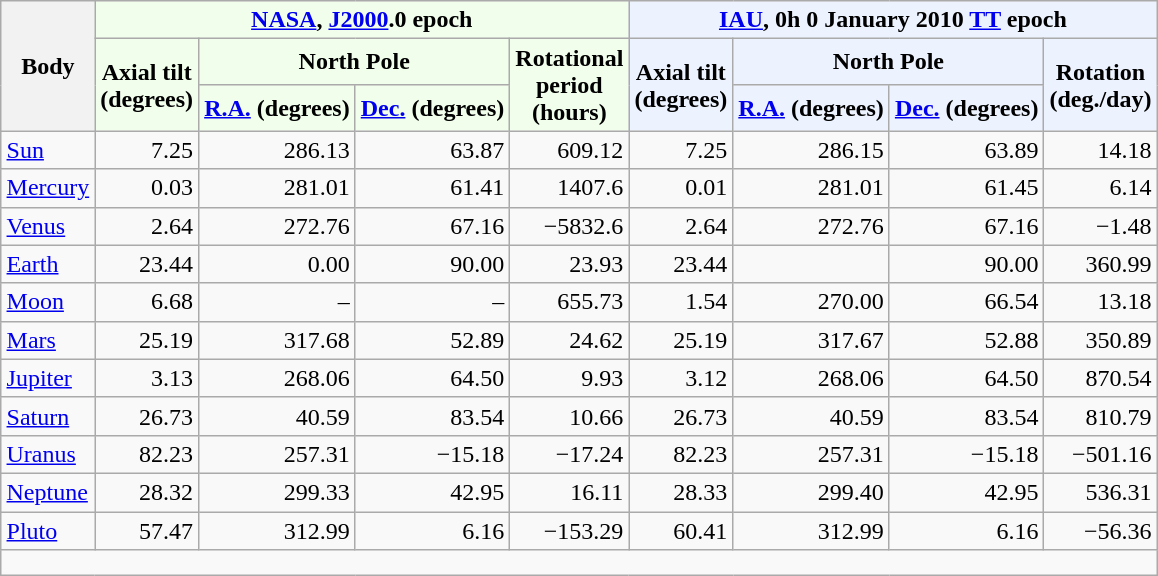<table class="wikitable" style="margin: 0.5em auto; text-align:right;">
<tr>
<th rowspan=3>Body</th>
<th colspan=4 style="background:#F2FEEC;"><a href='#'>NASA</a>, <a href='#'>J2000</a>.0 epoch</th>
<th colspan=4 style="background:#edf3fe;"><a href='#'>IAU</a>, 0h 0 January 2010 <a href='#'>TT</a> epoch</th>
</tr>
<tr>
<th rowspan=2 style="background: #F2FEEC;">Axial tilt <br>(degrees)</th>
<th colspan=2 style="background: #F2FEEC;">North Pole</th>
<th rowspan=2 style="background: #F2FEEC;">Rotational <br>period <br>(hours)</th>
<th rowspan=2 style="background: #edf3fe;">Axial tilt <br>(degrees)</th>
<th colspan=2 style="background: #edf3fe;">North Pole</th>
<th rowspan=2 style="background: #edf3fe;">Rotation <br>(deg./day)</th>
</tr>
<tr>
<th style="background: #F2FEEC;"><a href='#'>R.A.</a> (degrees)</th>
<th style="background: #F2FEEC;"><a href='#'>Dec.</a> (degrees)</th>
<th style="background: #edf3fe;"><a href='#'>R.A.</a> (degrees)</th>
<th style="background: #edf3fe;"><a href='#'>Dec.</a> (degrees)</th>
</tr>
<tr>
<td style="text-align:left;"><a href='#'>Sun</a></td>
<td>7.25</td>
<td>286.13</td>
<td>63.87</td>
<td>609.12</td>
<td>7.25</td>
<td>286.15</td>
<td>63.89</td>
<td>14.18</td>
</tr>
<tr>
<td style="text-align:left;"><a href='#'>Mercury</a></td>
<td>0.03</td>
<td>281.01</td>
<td>61.41</td>
<td>1407.6</td>
<td>0.01</td>
<td>281.01</td>
<td>61.45</td>
<td>6.14</td>
</tr>
<tr>
<td style="text-align:left;"><a href='#'>Venus</a></td>
<td>2.64</td>
<td>272.76</td>
<td>67.16</td>
<td>−5832.6</td>
<td>2.64</td>
<td>272.76</td>
<td>67.16</td>
<td>−1.48</td>
</tr>
<tr>
<td style="text-align:left;"><a href='#'>Earth</a></td>
<td>23.44</td>
<td>0.00</td>
<td>90.00</td>
<td>23.93</td>
<td>23.44</td>
<td></td>
<td>90.00</td>
<td>360.99</td>
</tr>
<tr>
<td style="text-align:left;"><a href='#'>Moon</a></td>
<td>6.68</td>
<td>–</td>
<td>–</td>
<td>655.73</td>
<td>1.54</td>
<td>270.00</td>
<td>66.54</td>
<td>13.18</td>
</tr>
<tr>
<td style="text-align:left;"><a href='#'>Mars</a></td>
<td>25.19</td>
<td>317.68</td>
<td>52.89</td>
<td>24.62</td>
<td>25.19</td>
<td>317.67</td>
<td>52.88</td>
<td>350.89</td>
</tr>
<tr>
<td style="text-align:left;"><a href='#'>Jupiter</a></td>
<td>3.13</td>
<td>268.06</td>
<td>64.50</td>
<td>9.93</td>
<td>3.12</td>
<td>268.06</td>
<td>64.50</td>
<td>870.54</td>
</tr>
<tr>
<td style="text-align:left;"><a href='#'>Saturn</a></td>
<td>26.73</td>
<td>40.59</td>
<td>83.54</td>
<td>10.66</td>
<td>26.73</td>
<td>40.59</td>
<td>83.54</td>
<td>810.79</td>
</tr>
<tr>
<td style="text-align:left;"><a href='#'>Uranus</a></td>
<td>82.23</td>
<td>257.31</td>
<td>−15.18</td>
<td>−17.24</td>
<td>82.23</td>
<td>257.31</td>
<td>−15.18</td>
<td>−501.16</td>
</tr>
<tr>
<td style="text-align:left;"><a href='#'>Neptune</a></td>
<td>28.32</td>
<td>299.33</td>
<td>42.95</td>
<td>16.11</td>
<td>28.33</td>
<td>299.40</td>
<td>42.95</td>
<td>536.31</td>
</tr>
<tr>
<td style="text-align:left;"><a href='#'>Pluto</a></td>
<td>57.47</td>
<td>312.99</td>
<td>6.16</td>
<td>−153.29</td>
<td>60.41</td>
<td>312.99</td>
<td>6.16</td>
<td>−56.36</td>
</tr>
<tr>
<td colspan=9 style="padding:8px 16px; font-size:0.85em;"></td>
</tr>
</table>
